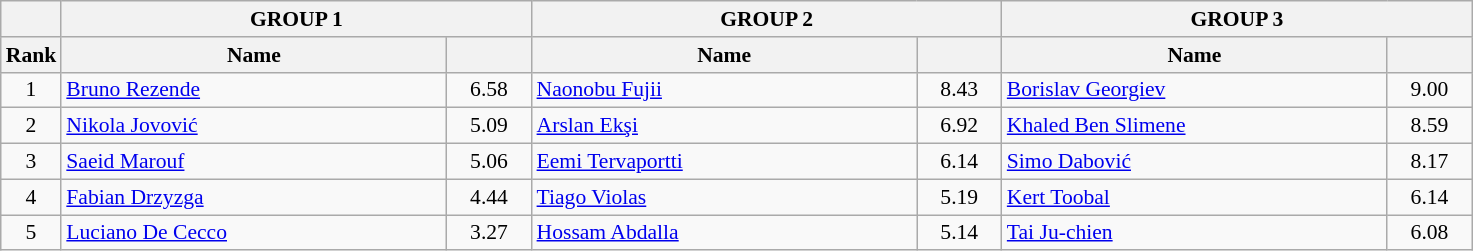<table class="wikitable" style="font-size:90%">
<tr>
<th></th>
<th colspan="2">GROUP 1</th>
<th colspan="2">GROUP 2</th>
<th colspan="2">GROUP 3</th>
</tr>
<tr>
<th width=30>Rank</th>
<th width=250>Name</th>
<th width=50></th>
<th width=250>Name</th>
<th width=50></th>
<th width=250>Name</th>
<th width=50></th>
</tr>
<tr>
<td align=center>1</td>
<td> <a href='#'>Bruno Rezende</a></td>
<td align=center>6.58</td>
<td> <a href='#'>Naonobu Fujii</a></td>
<td align=center>8.43</td>
<td> <a href='#'>Borislav Georgiev</a></td>
<td align=center>9.00</td>
</tr>
<tr>
<td align=center>2</td>
<td> <a href='#'>Nikola Jovović</a></td>
<td align=center>5.09</td>
<td> <a href='#'>Arslan Ekşi</a></td>
<td align=center>6.92</td>
<td> <a href='#'>Khaled Ben Slimene</a></td>
<td align=center>8.59</td>
</tr>
<tr>
<td align=center>3</td>
<td> <a href='#'>Saeid Marouf</a></td>
<td align=center>5.06</td>
<td> <a href='#'>Eemi Tervaportti</a></td>
<td align=center>6.14</td>
<td> <a href='#'>Simo Dabović</a></td>
<td align=center>8.17</td>
</tr>
<tr>
<td align=center>4</td>
<td> <a href='#'>Fabian Drzyzga</a></td>
<td align=center>4.44</td>
<td> <a href='#'>Tiago Violas</a></td>
<td align=center>5.19</td>
<td> <a href='#'>Kert Toobal</a></td>
<td align=center>6.14</td>
</tr>
<tr>
<td align=center>5</td>
<td> <a href='#'>Luciano De Cecco</a></td>
<td align=center>3.27</td>
<td> <a href='#'>Hossam Abdalla</a></td>
<td align=center>5.14</td>
<td> <a href='#'>Tai Ju-chien</a></td>
<td align=center>6.08</td>
</tr>
</table>
